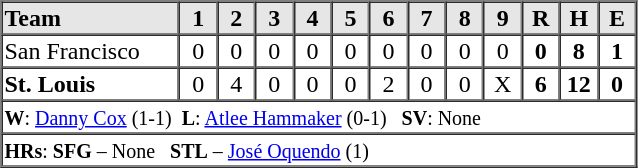<table border=1 cellspacing=0 width=425 style="margin-left:3em;">
<tr style="text-align:center; background-color:#e6e6e6;">
<th align=left width=28%>Team</th>
<th width=6%>1</th>
<th width=6%>2</th>
<th width=6%>3</th>
<th width=6%>4</th>
<th width=6%>5</th>
<th width=6%>6</th>
<th width=6%>7</th>
<th width=6%>8</th>
<th width=6%>9</th>
<th width=6%>R</th>
<th width=6%>H</th>
<th width=6%>E</th>
</tr>
<tr style="text-align:center;">
<td align=left>San Francisco</td>
<td>0</td>
<td>0</td>
<td>0</td>
<td>0</td>
<td>0</td>
<td>0</td>
<td>0</td>
<td>0</td>
<td>0</td>
<td><strong>0</strong></td>
<td><strong>8</strong></td>
<td><strong>1</strong></td>
</tr>
<tr style="text-align:center;">
<td align=left><strong>St. Louis</strong></td>
<td>0</td>
<td>4</td>
<td>0</td>
<td>0</td>
<td>0</td>
<td>2</td>
<td>0</td>
<td>0</td>
<td>X</td>
<td><strong>6</strong></td>
<td><strong>12</strong></td>
<td><strong>0</strong></td>
</tr>
<tr style="text-align:left;">
<td colspan=13><small><strong>W</strong>: <a href='#'>Danny Cox</a> (1-1)  <strong>L</strong>: <a href='#'>Atlee Hammaker</a> (0-1)   <strong>SV</strong>: None</small></td>
</tr>
<tr style="text-align:left;">
<td colspan=13><small><strong>HRs</strong>: <strong>SFG</strong> – None   <strong>STL</strong> – <a href='#'>José Oquendo</a> (1)</small></td>
</tr>
</table>
